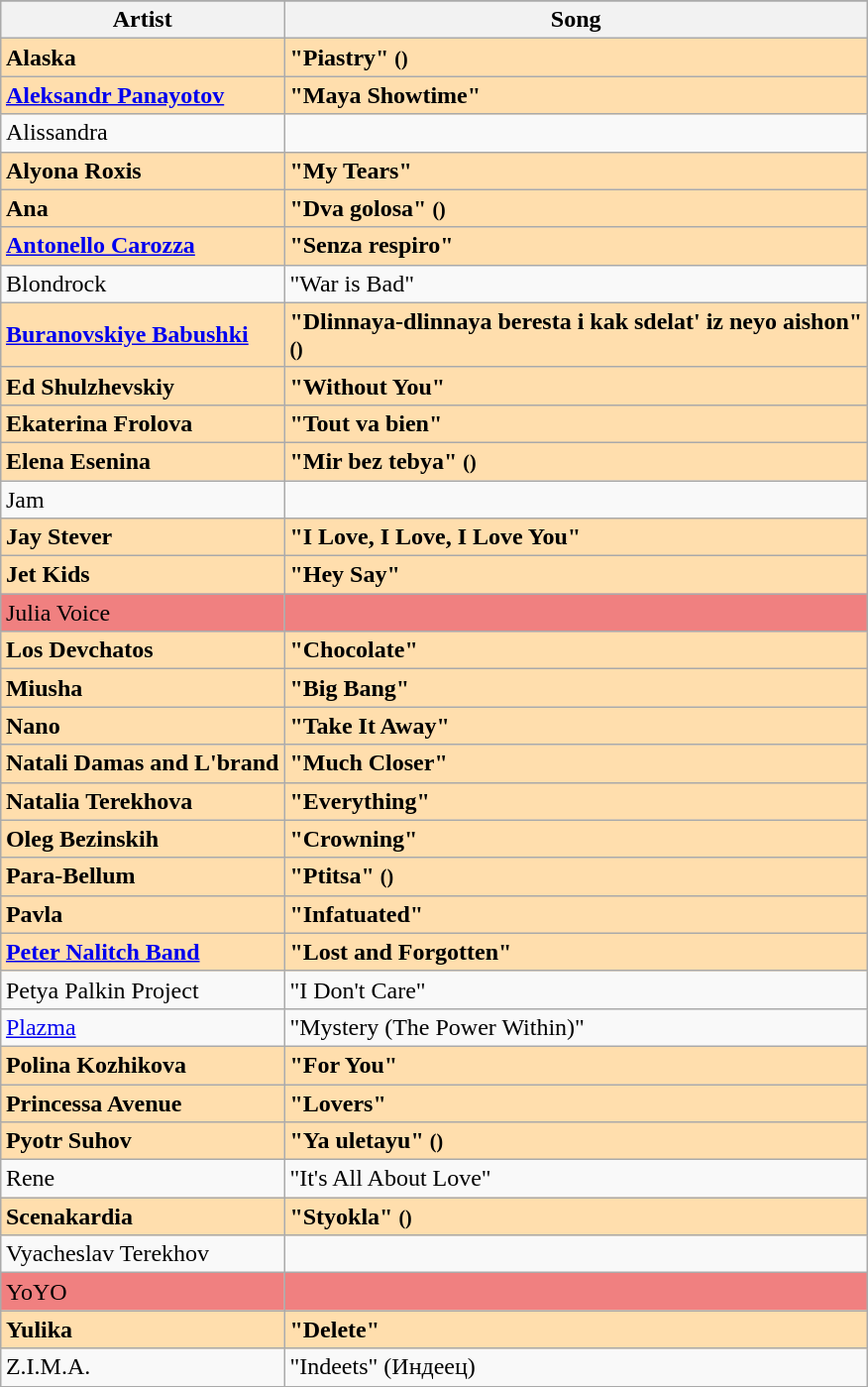<table class="wikitable sortable plainrowheaders" style="margin: 1em auto 1em auto">
<tr>
</tr>
<tr>
<th scope="col">Artist</th>
<th scope="col">Song</th>
</tr>
<tr style="font-weight:bold; background:#FFDEAD;">
<td>Alaska</td>
<td>"Piastry" <small>()</small></td>
</tr>
<tr style="font-weight:bold; background:#FFDEAD;">
<td><a href='#'>Aleksandr Panayotov</a></td>
<td>"Maya Showtime"</td>
</tr>
<tr>
<td>Alissandra</td>
<td></td>
</tr>
<tr style="font-weight:bold; background:#FFDEAD;">
<td>Alyona Roxis</td>
<td>"My Tears"</td>
</tr>
<tr style="font-weight:bold; background:#FFDEAD;">
<td>Ana</td>
<td>"Dva golosa" <small>()</small></td>
</tr>
<tr style="font-weight:bold; background:#FFDEAD;">
<td><a href='#'>Antonello Carozza</a></td>
<td>"Senza respiro"</td>
</tr>
<tr>
<td>Blondrock</td>
<td>"War is Bad"</td>
</tr>
<tr style="font-weight:bold; background:#FFDEAD;">
<td><a href='#'>Buranovskiye Babushki</a></td>
<td>"Dlinnaya-dlinnaya beresta i kak sdelat' iz neyo aishon"<br><small>()</small></td>
</tr>
<tr style="font-weight:bold; background:#FFDEAD;">
<td>Ed Shulzhevskiy</td>
<td>"Without You"</td>
</tr>
<tr style="font-weight:bold; background:#FFDEAD;">
<td>Ekaterina Frolova</td>
<td>"Tout va bien"</td>
</tr>
<tr style="font-weight:bold; background:#FFDEAD;">
<td>Elena Esenina</td>
<td>"Mir bez tebya" <small>()</small></td>
</tr>
<tr>
<td>Jam</td>
<td></td>
</tr>
<tr style="font-weight:bold; background:#FFDEAD;">
<td>Jay Stever</td>
<td>"I Love, I Love, I Love You"</td>
</tr>
<tr style="font-weight:bold; background:#FFDEAD;">
<td>Jet Kids</td>
<td>"Hey Say"</td>
</tr>
<tr bgcolor="#F08080">
<td>Julia Voice</td>
<td></td>
</tr>
<tr style="font-weight:bold; background:#FFDEAD;">
<td>Los Devchatos</td>
<td>"Chocolate"</td>
</tr>
<tr style="font-weight:bold; background:#FFDEAD;">
<td>Miusha</td>
<td>"Big Bang"</td>
</tr>
<tr style="font-weight:bold; background:#FFDEAD;">
<td>Nano</td>
<td>"Take It Away"</td>
</tr>
<tr style="font-weight:bold; background:#FFDEAD;">
<td>Natali Damas and L'brand</td>
<td>"Much Closer"</td>
</tr>
<tr style="font-weight:bold; background:#FFDEAD;">
<td>Natalia Terekhova</td>
<td>"Everything"</td>
</tr>
<tr style="font-weight:bold; background:#FFDEAD;">
<td>Oleg Bezinskih</td>
<td>"Crowning"</td>
</tr>
<tr style="font-weight:bold; background:#FFDEAD;">
<td>Para-Bellum</td>
<td>"Ptitsa" <small>()</small></td>
</tr>
<tr style="font-weight:bold; background:#FFDEAD;">
<td>Pavla</td>
<td>"Infatuated"</td>
</tr>
<tr style="font-weight:bold; background:#FFDEAD;">
<td><a href='#'>Peter Nalitch Band</a></td>
<td>"Lost and Forgotten"</td>
</tr>
<tr>
<td>Petya Palkin Project</td>
<td>"I Don't Care"</td>
</tr>
<tr>
<td><a href='#'>Plazma</a></td>
<td>"Mystery (The Power Within)"</td>
</tr>
<tr style="font-weight:bold; background:#FFDEAD;">
<td>Polina Kozhikova</td>
<td>"For You"</td>
</tr>
<tr style="font-weight:bold; background:#FFDEAD;">
<td>Princessa Avenue</td>
<td>"Lovers"</td>
</tr>
<tr style="font-weight:bold; background:#FFDEAD;">
<td>Pyotr Suhov</td>
<td>"Ya uletayu" <small>()</small></td>
</tr>
<tr>
<td>Rene</td>
<td>"It's All About Love"</td>
</tr>
<tr style="font-weight:bold; background:#FFDEAD;">
<td>Scenakardia</td>
<td>"Styokla" <small>()</small></td>
</tr>
<tr>
<td>Vyacheslav Terekhov</td>
<td></td>
</tr>
<tr bgcolor="#F08080">
<td>YoYO</td>
<td></td>
</tr>
<tr style="font-weight:bold; background:#FFDEAD;">
<td>Yulika</td>
<td>"Delete"</td>
</tr>
<tr>
<td>Z.I.M.A.</td>
<td>"Indeets" (Индеец)</td>
</tr>
</table>
